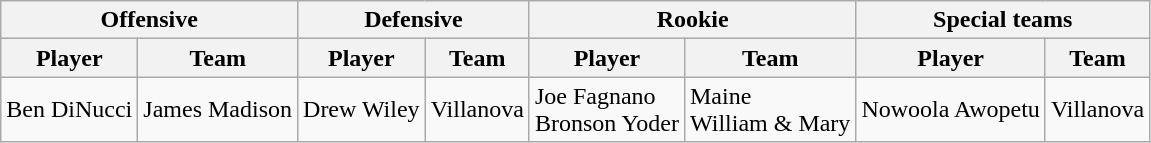<table class="wikitable" border="1">
<tr>
<th colspan="2">Offensive</th>
<th colspan="2">Defensive</th>
<th colspan="2">Rookie</th>
<th colspan="2">Special teams</th>
</tr>
<tr>
<th>Player</th>
<th>Team</th>
<th>Player</th>
<th>Team</th>
<th>Player</th>
<th>Team</th>
<th>Player</th>
<th>Team</th>
</tr>
<tr>
<td>Ben DiNucci</td>
<td>James Madison</td>
<td>Drew Wiley</td>
<td>Villanova</td>
<td>Joe Fagnano<br>Bronson Yoder</td>
<td>Maine<br>William & Mary</td>
<td>Nowoola Awopetu</td>
<td>Villanova</td>
</tr>
</table>
